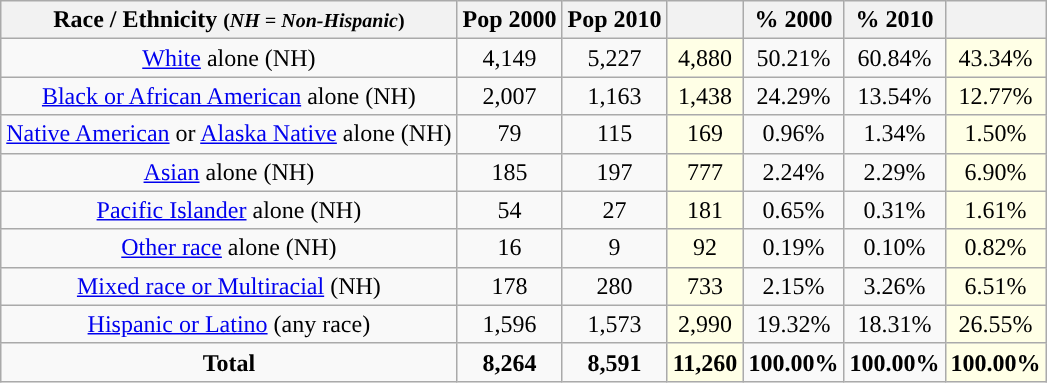<table class="wikitable" style="text-align:center;">
<tr>
<th>Race / Ethnicity <small>(<em>NH = Non-Hispanic</em>)</small></th>
<th>Pop 2000</th>
<th>Pop 2010</th>
<th></th>
<th>% 2000</th>
<th>% 2010</th>
<th></th>
</tr>
<tr>
<td><a href='#'>White</a> alone (NH)</td>
<td>4,149</td>
<td>5,227</td>
<td style='background: #ffffe6;'>4,880</td>
<td>50.21%</td>
<td>60.84%</td>
<td style='background: #ffffe6;'>43.34%</td>
</tr>
<tr>
<td><a href='#'>Black or African American</a> alone (NH)</td>
<td>2,007</td>
<td>1,163</td>
<td style='background: #ffffe6;'>1,438</td>
<td>24.29%</td>
<td>13.54%</td>
<td style='background: #ffffe6;'>12.77%</td>
</tr>
<tr>
<td><a href='#'>Native American</a> or <a href='#'>Alaska Native</a> alone (NH)</td>
<td>79</td>
<td>115</td>
<td style='background: #ffffe6;'>169</td>
<td>0.96%</td>
<td>1.34%</td>
<td style='background: #ffffe6;'>1.50%</td>
</tr>
<tr>
<td><a href='#'>Asian</a> alone (NH)</td>
<td>185</td>
<td>197</td>
<td style='background: #ffffe6;'>777</td>
<td>2.24%</td>
<td>2.29%</td>
<td style='background: #ffffe6;'>6.90%</td>
</tr>
<tr>
<td><a href='#'>Pacific Islander</a> alone (NH)</td>
<td>54</td>
<td>27</td>
<td style='background: #ffffe6;'>181</td>
<td>0.65%</td>
<td>0.31%</td>
<td style='background: #ffffe6;'>1.61%</td>
</tr>
<tr>
<td><a href='#'>Other race</a> alone (NH)</td>
<td>16</td>
<td>9</td>
<td style='background: #ffffe6;'>92</td>
<td>0.19%</td>
<td>0.10%</td>
<td style='background: #ffffe6;'>0.82%</td>
</tr>
<tr>
<td><a href='#'>Mixed race or Multiracial</a> (NH)</td>
<td>178</td>
<td>280</td>
<td style='background: #ffffe6;'>733</td>
<td>2.15%</td>
<td>3.26%</td>
<td style='background: #ffffe6;'>6.51%</td>
</tr>
<tr>
<td><a href='#'>Hispanic or Latino</a> (any race)</td>
<td>1,596</td>
<td>1,573</td>
<td style='background: #ffffe6;'>2,990</td>
<td>19.32%</td>
<td>18.31%</td>
<td style='background: #ffffe6;'>26.55%</td>
</tr>
<tr>
<td><strong>Total</strong></td>
<td><strong>8,264</strong></td>
<td><strong>8,591</strong></td>
<td style='background: #ffffe6;'><strong>11,260</strong></td>
<td><strong>100.00%</strong></td>
<td><strong>100.00%</strong></td>
<td style='background: #ffffe6;'><strong>100.00%</strong></td>
</tr>
</table>
